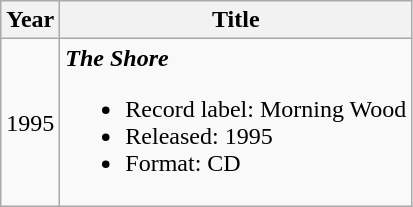<table class="wikitable">
<tr>
<th>Year</th>
<th>Title</th>
</tr>
<tr>
<td>1995</td>
<td><strong><em>The Shore</em></strong><br><ul><li>Record label: Morning Wood</li><li>Released: 1995</li><li>Format: CD</li></ul></td>
</tr>
</table>
